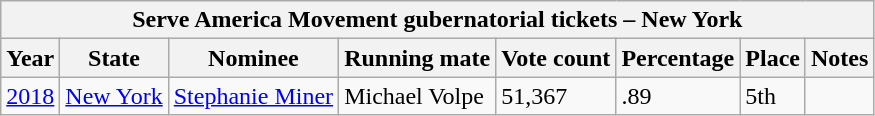<table class="wikitable">
<tr>
<th colspan="8">Serve America Movement gubernatorial tickets – New York</th>
</tr>
<tr>
<th>Year</th>
<th>State</th>
<th>Nominee</th>
<th>Running mate</th>
<th>Vote count</th>
<th>Percentage</th>
<th>Place</th>
<th>Notes</th>
</tr>
<tr>
<td><a href='#'>2018</a></td>
<td><a href='#'>New York</a></td>
<td><a href='#'>Stephanie Miner</a></td>
<td>Michael Volpe</td>
<td>51,367</td>
<td>.89</td>
<td>5th</td>
<td></td>
</tr>
</table>
